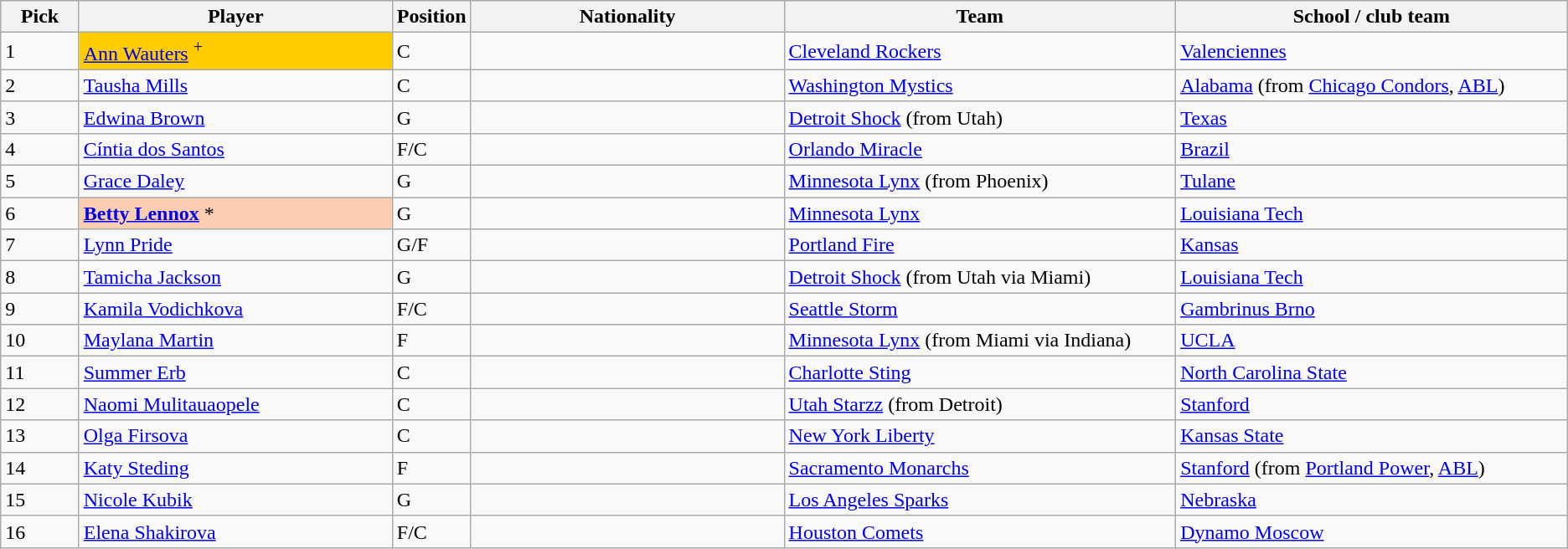<table class="wikitable sortable">
<tr>
<th style="width:5%;">Pick</th>
<th style="width:20%;">Player</th>
<th style="width:5%;">Position</th>
<th style="width:20%;">Nationality</th>
<th style="width:25%;">Team</th>
<th style="width:25%;">School / club team</th>
</tr>
<tr>
<td>1</td>
<td bgcolor="#FFCC00"><a href='#'>Ann Wauters</a> <sup>+</sup></td>
<td>C</td>
<td></td>
<td><a href='#'>Cleveland Rockers</a></td>
<td><a href='#'>Valenciennes</a> </td>
</tr>
<tr>
<td>2</td>
<td><a href='#'>Tausha Mills</a></td>
<td>C</td>
<td></td>
<td><a href='#'>Washington Mystics</a></td>
<td><a href='#'>Alabama</a> (from <a href='#'>Chicago Condors</a>, <a href='#'>ABL</a>)</td>
</tr>
<tr>
<td>3</td>
<td><a href='#'>Edwina Brown</a></td>
<td>G</td>
<td></td>
<td><a href='#'>Detroit Shock</a> (from Utah)</td>
<td><a href='#'>Texas</a></td>
</tr>
<tr>
<td>4</td>
<td><a href='#'>Cíntia dos Santos</a></td>
<td>F/C</td>
<td></td>
<td><a href='#'>Orlando Miracle</a></td>
<td><a href='#'>Brazil</a></td>
</tr>
<tr>
<td>5</td>
<td><a href='#'>Grace Daley</a></td>
<td>G</td>
<td></td>
<td><a href='#'>Minnesota Lynx</a> (from Phoenix)</td>
<td><a href='#'>Tulane</a></td>
</tr>
<tr>
<td>6</td>
<td bgcolor="#FBCEB1"><strong><a href='#'>Betty Lennox</a></strong> *</td>
<td>G</td>
<td></td>
<td><a href='#'>Minnesota Lynx</a></td>
<td><a href='#'>Louisiana Tech</a></td>
</tr>
<tr>
<td>7</td>
<td><a href='#'>Lynn Pride</a></td>
<td>G/F</td>
<td></td>
<td><a href='#'>Portland Fire</a></td>
<td><a href='#'>Kansas</a></td>
</tr>
<tr>
<td>8</td>
<td><a href='#'>Tamicha Jackson</a></td>
<td>G</td>
<td></td>
<td><a href='#'>Detroit Shock</a> (from Utah via Miami)</td>
<td><a href='#'>Louisiana Tech</a></td>
</tr>
<tr>
<td>9</td>
<td><a href='#'>Kamila Vodichkova</a></td>
<td>F/C</td>
<td></td>
<td><a href='#'>Seattle Storm</a></td>
<td><a href='#'>Gambrinus Brno</a></td>
</tr>
<tr>
<td>10</td>
<td><a href='#'>Maylana Martin</a></td>
<td>F</td>
<td></td>
<td><a href='#'>Minnesota Lynx</a> (from Miami via Indiana)</td>
<td><a href='#'>UCLA</a></td>
</tr>
<tr>
<td>11</td>
<td><a href='#'>Summer Erb</a></td>
<td>C</td>
<td></td>
<td><a href='#'>Charlotte Sting</a></td>
<td><a href='#'>North Carolina State</a></td>
</tr>
<tr>
<td>12</td>
<td><a href='#'>Naomi Mulitauaopele</a></td>
<td>C</td>
<td></td>
<td><a href='#'>Utah Starzz</a> (from Detroit)</td>
<td><a href='#'>Stanford</a></td>
</tr>
<tr>
<td>13</td>
<td><a href='#'>Olga Firsova</a></td>
<td>C</td>
<td></td>
<td><a href='#'>New York Liberty</a></td>
<td><a href='#'>Kansas State</a></td>
</tr>
<tr>
<td>14</td>
<td><a href='#'>Katy Steding</a></td>
<td>F</td>
<td></td>
<td><a href='#'>Sacramento Monarchs</a></td>
<td><a href='#'>Stanford</a> (from <a href='#'>Portland Power</a>, <a href='#'>ABL</a>)</td>
</tr>
<tr>
<td>15</td>
<td><a href='#'>Nicole Kubik</a></td>
<td>G</td>
<td></td>
<td><a href='#'>Los Angeles Sparks</a></td>
<td><a href='#'>Nebraska</a></td>
</tr>
<tr>
<td>16</td>
<td><a href='#'>Elena Shakirova</a></td>
<td>F/C</td>
<td></td>
<td><a href='#'>Houston Comets</a></td>
<td><a href='#'>Dynamo Moscow</a></td>
</tr>
</table>
